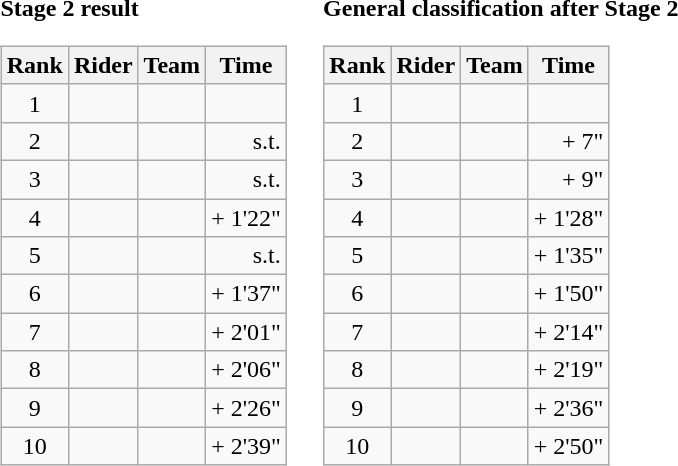<table>
<tr>
<td><strong>Stage 2 result</strong><br><table class="wikitable">
<tr>
<th scope="col">Rank</th>
<th scope="col">Rider</th>
<th scope="col">Team</th>
<th scope="col">Time</th>
</tr>
<tr>
<td style="text-align:center;">1</td>
<td></td>
<td></td>
<td style="text-align:right;"></td>
</tr>
<tr>
<td style="text-align:center;">2</td>
<td></td>
<td></td>
<td style="text-align:right;">s.t.</td>
</tr>
<tr>
<td style="text-align:center;">3</td>
<td></td>
<td></td>
<td style="text-align:right;">s.t.</td>
</tr>
<tr>
<td style="text-align:center;">4</td>
<td></td>
<td></td>
<td style="text-align:right;">+ 1'22"</td>
</tr>
<tr>
<td style="text-align:center;">5</td>
<td></td>
<td></td>
<td style="text-align:right;">s.t.</td>
</tr>
<tr>
<td style="text-align:center;">6</td>
<td></td>
<td></td>
<td style="text-align:right;">+ 1'37"</td>
</tr>
<tr>
<td style="text-align:center;">7</td>
<td></td>
<td></td>
<td style="text-align:right;">+ 2'01"</td>
</tr>
<tr>
<td style="text-align:center;">8</td>
<td></td>
<td></td>
<td style="text-align:right;">+ 2'06"</td>
</tr>
<tr>
<td style="text-align:center;">9</td>
<td></td>
<td></td>
<td style="text-align:right;">+ 2'26"</td>
</tr>
<tr>
<td style="text-align:center;">10</td>
<td></td>
<td></td>
<td style="text-align:right;">+ 2'39"</td>
</tr>
</table>
</td>
<td></td>
<td><strong>General classification after Stage 2</strong><br><table class="wikitable">
<tr>
<th scope="col">Rank</th>
<th scope="col">Rider</th>
<th scope="col">Team</th>
<th scope="col">Time</th>
</tr>
<tr>
<td style="text-align:center;">1</td>
<td></td>
<td></td>
<td style="text-align:right;"></td>
</tr>
<tr>
<td style="text-align:center;">2</td>
<td></td>
<td></td>
<td style="text-align:right;">+ 7"</td>
</tr>
<tr>
<td style="text-align:center;">3</td>
<td></td>
<td></td>
<td style="text-align:right;">+ 9"</td>
</tr>
<tr>
<td style="text-align:center;">4</td>
<td></td>
<td></td>
<td style="text-align:right;">+ 1'28"</td>
</tr>
<tr>
<td style="text-align:center;">5</td>
<td></td>
<td></td>
<td style="text-align:right;">+ 1'35"</td>
</tr>
<tr>
<td style="text-align:center;">6</td>
<td></td>
<td></td>
<td style="text-align:right;">+ 1'50"</td>
</tr>
<tr>
<td style="text-align:center;">7</td>
<td></td>
<td></td>
<td style="text-align:right;">+ 2'14"</td>
</tr>
<tr>
<td style="text-align:center;">8</td>
<td></td>
<td></td>
<td style="text-align:right;">+ 2'19"</td>
</tr>
<tr>
<td style="text-align:center;">9</td>
<td></td>
<td></td>
<td style="text-align:right;">+ 2'36"</td>
</tr>
<tr>
<td style="text-align:center;">10</td>
<td></td>
<td></td>
<td style="text-align:right;">+ 2'50"</td>
</tr>
</table>
</td>
</tr>
</table>
